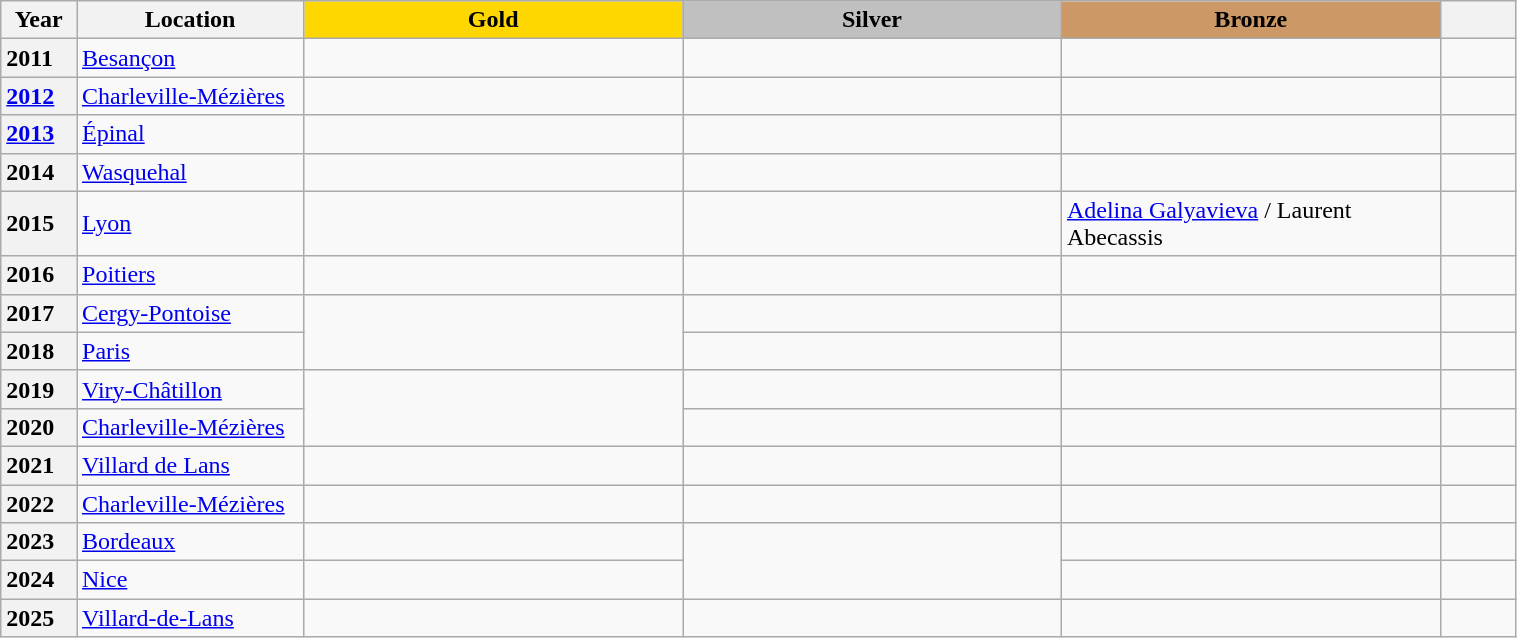<table class="wikitable unsortable" style="text-align:left; width:80%">
<tr>
<th scope="col" style="text-align:center; width:5%">Year</th>
<th scope="col" style="text-align:center; width:15%">Location</th>
<td scope="col" style="text-align:center; width:25%; background:gold"><strong>Gold</strong></td>
<td scope="col" style="text-align:center; width:25%; background:silver"><strong>Silver</strong></td>
<td scope="col" style="text-align:center; width:25%; background:#c96"><strong>Bronze</strong></td>
<th scope="col" style="text-align:center; width:5%"></th>
</tr>
<tr>
<th scope="row" style="text-align:left">2011</th>
<td><a href='#'>Besançon</a></td>
<td></td>
<td></td>
<td></td>
<td></td>
</tr>
<tr>
<th scope="row" style="text-align:left"><a href='#'>2012</a></th>
<td><a href='#'>Charleville-Mézières</a></td>
<td></td>
<td></td>
<td></td>
<td></td>
</tr>
<tr>
<th scope="row" style="text-align:left"><a href='#'>2013</a></th>
<td><a href='#'>Épinal</a></td>
<td></td>
<td></td>
<td></td>
<td></td>
</tr>
<tr>
<th scope="row" style="text-align:left">2014</th>
<td><a href='#'>Wasquehal</a></td>
<td></td>
<td></td>
<td></td>
<td></td>
</tr>
<tr>
<th scope="row" style="text-align:left">2015</th>
<td><a href='#'>Lyon</a></td>
<td></td>
<td></td>
<td><a href='#'>Adelina Galyavieva</a> / Laurent Abecassis</td>
<td></td>
</tr>
<tr>
<th scope="row" style="text-align:left">2016</th>
<td><a href='#'>Poitiers</a></td>
<td></td>
<td></td>
<td></td>
<td></td>
</tr>
<tr>
<th scope="row" style="text-align:left">2017</th>
<td><a href='#'>Cergy-Pontoise</a></td>
<td rowspan="2"></td>
<td></td>
<td></td>
<td></td>
</tr>
<tr>
<th scope="row" style="text-align:left">2018</th>
<td><a href='#'>Paris</a></td>
<td></td>
<td></td>
<td></td>
</tr>
<tr>
<th scope="row" style="text-align:left">2019</th>
<td><a href='#'>Viry-Châtillon</a></td>
<td rowspan="2"></td>
<td></td>
<td></td>
<td></td>
</tr>
<tr>
<th scope="row" style="text-align:left">2020</th>
<td><a href='#'>Charleville-Mézières</a></td>
<td></td>
<td></td>
<td></td>
</tr>
<tr>
<th scope="row" style="text-align:left">2021</th>
<td><a href='#'>Villard de Lans</a></td>
<td></td>
<td></td>
<td></td>
<td></td>
</tr>
<tr>
<th scope="row" style="text-align:left">2022</th>
<td><a href='#'>Charleville-Mézières</a></td>
<td></td>
<td></td>
<td></td>
<td></td>
</tr>
<tr>
<th scope="row" style="text-align:left">2023</th>
<td><a href='#'>Bordeaux</a></td>
<td></td>
<td rowspan="2"></td>
<td></td>
<td></td>
</tr>
<tr>
<th scope="row" style="text-align:left">2024</th>
<td><a href='#'>Nice</a></td>
<td></td>
<td></td>
<td></td>
</tr>
<tr>
<th scope="row" style="text-align:left">2025</th>
<td><a href='#'>Villard-de-Lans</a></td>
<td></td>
<td></td>
<td></td>
<td></td>
</tr>
</table>
